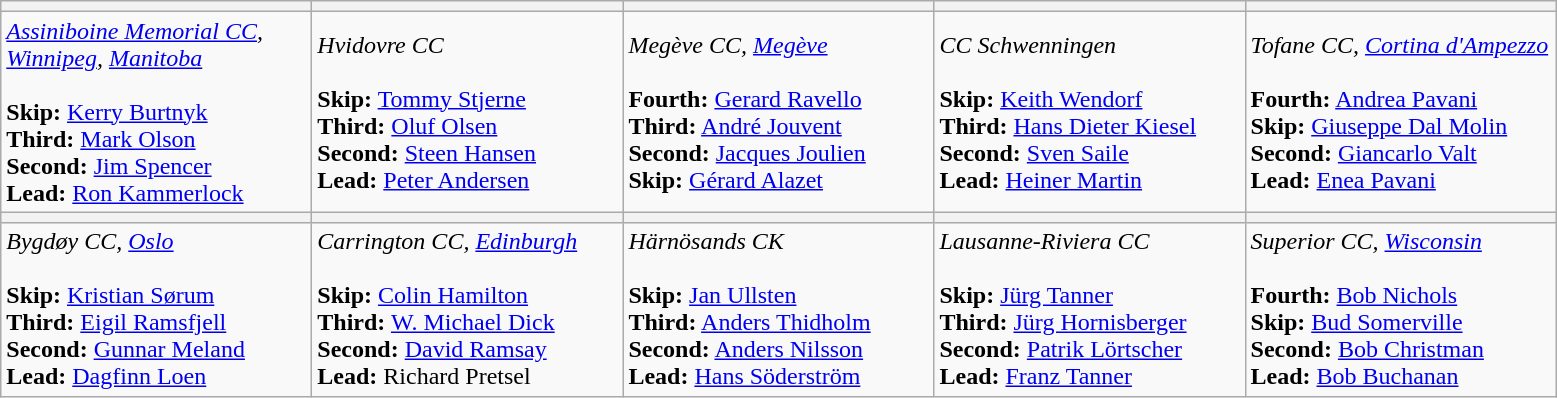<table class="wikitable">
<tr>
<th bgcolor="#efefef" width="200"></th>
<th bgcolor="#efefef" width="200"></th>
<th bgcolor="#efefef" width="200"></th>
<th bgcolor="#efefef" width="200"></th>
<th bgcolor="#efefef" width="200"></th>
</tr>
<tr>
<td><em><a href='#'>Assiniboine Memorial CC</a>, <a href='#'>Winnipeg</a>, <a href='#'>Manitoba</a></em><br><br><strong>Skip:</strong> <a href='#'>Kerry Burtnyk</a><br>
<strong>Third:</strong> <a href='#'>Mark Olson</a><br>
<strong>Second:</strong> <a href='#'>Jim Spencer</a><br>
<strong>Lead:</strong> <a href='#'>Ron Kammerlock</a></td>
<td><em>Hvidovre CC</em><br><br><strong>Skip:</strong> <a href='#'>Tommy Stjerne</a><br>
<strong>Third:</strong> <a href='#'>Oluf Olsen</a><br>
<strong>Second:</strong> <a href='#'>Steen Hansen</a><br>
<strong>Lead:</strong> <a href='#'>Peter Andersen</a></td>
<td><em>Megève CC, <a href='#'>Megève</a></em><br><br><strong>Fourth:</strong> <a href='#'>Gerard Ravello</a><br>
<strong>Third:</strong> <a href='#'>André Jouvent</a><br>
<strong>Second:</strong> <a href='#'>Jacques Joulien</a><br>
<strong>Skip:</strong> <a href='#'>Gérard Alazet</a></td>
<td><em>CC Schwenningen</em><br><br><strong>Skip:</strong> <a href='#'>Keith Wendorf</a><br>
<strong>Third:</strong> <a href='#'>Hans Dieter Kiesel</a><br>
<strong>Second:</strong> <a href='#'>Sven Saile</a><br>
<strong>Lead:</strong> <a href='#'>Heiner Martin</a></td>
<td><em>Tofane CC, <a href='#'>Cortina d'Ampezzo</a></em><br><br><strong>Fourth:</strong> <a href='#'>Andrea Pavani</a><br>
<strong>Skip:</strong> <a href='#'>Giuseppe Dal Molin</a><br>
<strong>Second:</strong> <a href='#'>Giancarlo Valt</a><br>
<strong>Lead:</strong> <a href='#'>Enea Pavani</a></td>
</tr>
<tr>
<th bgcolor="#efefef" width="200"></th>
<th bgcolor="#efefef" width="200"></th>
<th bgcolor="#efefef" width="200"></th>
<th bgcolor="#efefef" width="200"></th>
<th bgcolor="#efefef" width="200"></th>
</tr>
<tr>
<td><em>Bygdøy CC, <a href='#'>Oslo</a></em><br><br><strong>Skip:</strong> <a href='#'>Kristian Sørum</a><br>
<strong>Third:</strong> <a href='#'>Eigil Ramsfjell</a><br>
<strong>Second:</strong> <a href='#'>Gunnar Meland</a><br>
<strong>Lead:</strong> <a href='#'>Dagfinn Loen</a></td>
<td><em>Carrington CC, <a href='#'>Edinburgh</a></em><br><br><strong>Skip:</strong> <a href='#'>Colin Hamilton</a><br>
<strong>Third:</strong> <a href='#'>W. Michael Dick</a><br>
<strong>Second:</strong> <a href='#'>David Ramsay</a><br>
<strong>Lead:</strong> Richard Pretsel</td>
<td><em>Härnösands CK</em><br><br><strong>Skip:</strong> <a href='#'>Jan Ullsten</a><br>
<strong>Third:</strong> <a href='#'>Anders Thidholm</a><br>
<strong>Second:</strong> <a href='#'>Anders Nilsson</a><br>
<strong>Lead:</strong> <a href='#'>Hans Söderström</a></td>
<td><em>Lausanne-Riviera CC</em><br><br><strong>Skip:</strong> <a href='#'>Jürg Tanner</a><br>
<strong>Third:</strong> <a href='#'>Jürg Hornisberger</a><br>
<strong>Second:</strong> <a href='#'>Patrik Lörtscher</a><br>
<strong>Lead:</strong> <a href='#'>Franz Tanner</a></td>
<td><em>Superior CC, <a href='#'>Wisconsin</a></em><br><br><strong>Fourth:</strong> <a href='#'>Bob Nichols</a><br>
<strong>Skip:</strong> <a href='#'>Bud Somerville</a><br>
<strong>Second:</strong> <a href='#'>Bob Christman</a><br>
<strong>Lead:</strong> <a href='#'>Bob Buchanan</a></td>
</tr>
</table>
